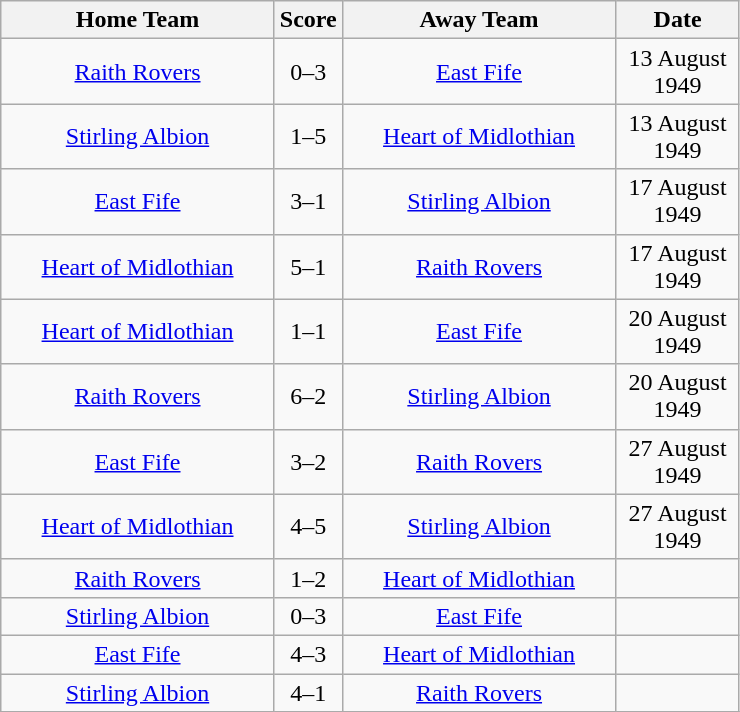<table class="wikitable" style="text-align:center;">
<tr>
<th width=175>Home Team</th>
<th width=20>Score</th>
<th width=175>Away Team</th>
<th width= 75>Date</th>
</tr>
<tr>
<td><a href='#'>Raith Rovers</a></td>
<td>0–3</td>
<td><a href='#'>East Fife</a></td>
<td>13 August 1949</td>
</tr>
<tr>
<td><a href='#'>Stirling Albion</a></td>
<td>1–5</td>
<td><a href='#'>Heart of Midlothian</a></td>
<td>13 August 1949</td>
</tr>
<tr>
<td><a href='#'>East Fife</a></td>
<td>3–1</td>
<td><a href='#'>Stirling Albion</a></td>
<td>17 August 1949</td>
</tr>
<tr>
<td><a href='#'>Heart of Midlothian</a></td>
<td>5–1</td>
<td><a href='#'>Raith Rovers</a></td>
<td>17 August 1949</td>
</tr>
<tr>
<td><a href='#'>Heart of Midlothian</a></td>
<td>1–1</td>
<td><a href='#'>East Fife</a></td>
<td>20 August 1949</td>
</tr>
<tr>
<td><a href='#'>Raith Rovers</a></td>
<td>6–2</td>
<td><a href='#'>Stirling Albion</a></td>
<td>20 August 1949</td>
</tr>
<tr>
<td><a href='#'>East Fife</a></td>
<td>3–2</td>
<td><a href='#'>Raith Rovers</a></td>
<td>27 August 1949</td>
</tr>
<tr>
<td><a href='#'>Heart of Midlothian</a></td>
<td>4–5</td>
<td><a href='#'>Stirling Albion</a></td>
<td>27 August 1949</td>
</tr>
<tr>
<td><a href='#'>Raith Rovers</a></td>
<td>1–2</td>
<td><a href='#'>Heart of Midlothian</a></td>
<td></td>
</tr>
<tr>
<td><a href='#'>Stirling Albion</a></td>
<td>0–3</td>
<td><a href='#'>East Fife</a></td>
<td></td>
</tr>
<tr>
<td><a href='#'>East Fife</a></td>
<td>4–3</td>
<td><a href='#'>Heart of Midlothian</a></td>
<td></td>
</tr>
<tr>
<td><a href='#'>Stirling Albion</a></td>
<td>4–1</td>
<td><a href='#'>Raith Rovers</a></td>
<td></td>
</tr>
<tr>
</tr>
</table>
